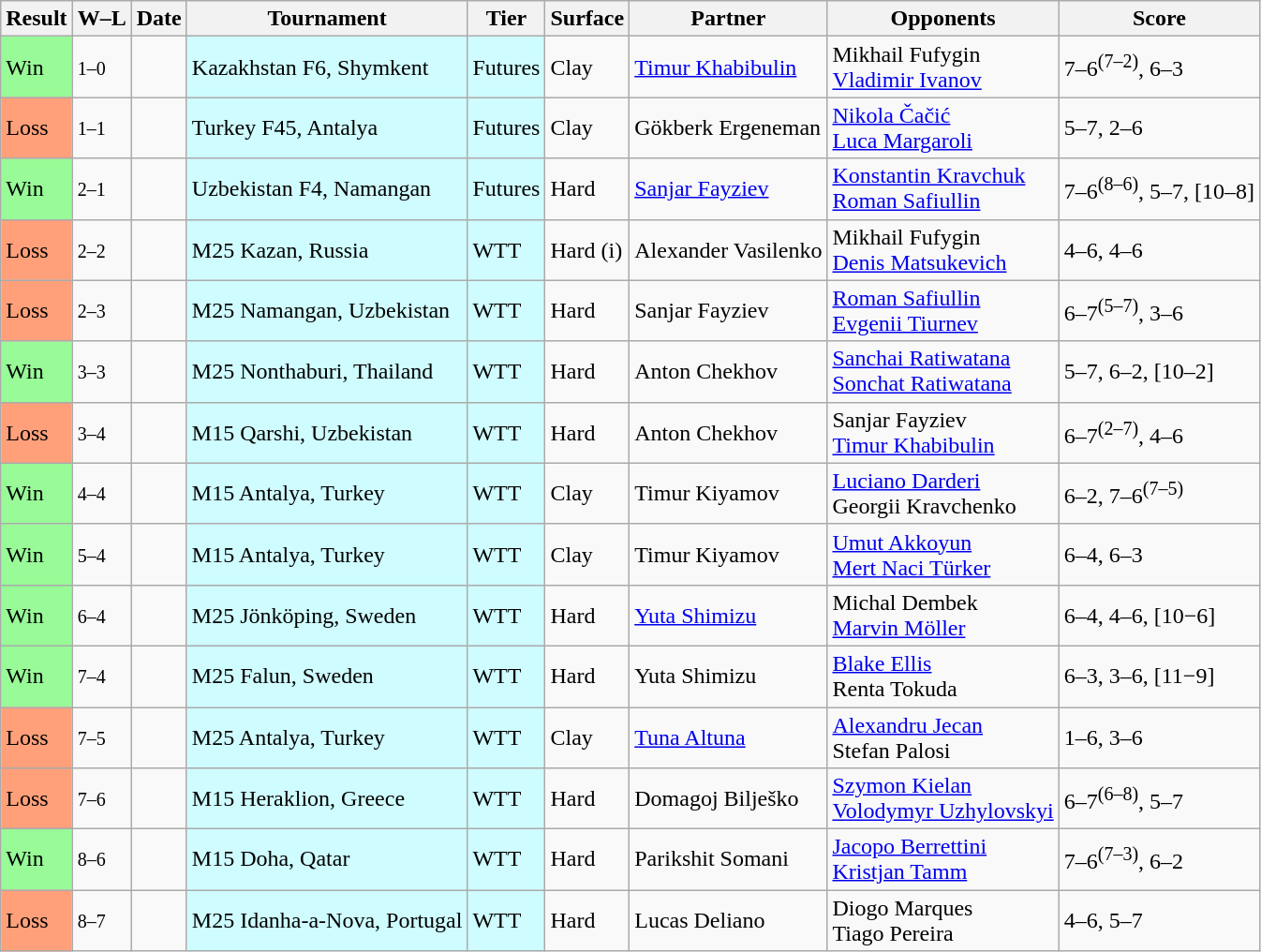<table class="sortable wikitable">
<tr>
<th>Result</th>
<th class="unsortable">W–L</th>
<th>Date</th>
<th>Tournament</th>
<th>Tier</th>
<th>Surface</th>
<th>Partner</th>
<th>Opponents</th>
<th class="unsortable">Score</th>
</tr>
<tr>
<td bgcolor=98FB98>Win</td>
<td><small>1–0</small></td>
<td></td>
<td style="background:#cffcff;">Kazakhstan F6, Shymkent</td>
<td style="background:#cffcff;">Futures</td>
<td>Clay</td>
<td> <a href='#'>Timur Khabibulin</a></td>
<td> Mikhail Fufygin<br> <a href='#'>Vladimir Ivanov</a></td>
<td>7–6<sup>(7–2)</sup>, 6–3</td>
</tr>
<tr>
<td bgcolor=FFA07A>Loss</td>
<td><small>1–1</small></td>
<td></td>
<td style="background:#cffcff;">Turkey F45, Antalya</td>
<td style="background:#cffcff;">Futures</td>
<td>Clay</td>
<td> Gökberk Ergeneman</td>
<td> <a href='#'>Nikola Čačić</a><br> <a href='#'>Luca Margaroli</a></td>
<td>5–7, 2–6</td>
</tr>
<tr>
<td bgcolor=98FB98>Win</td>
<td><small>2–1</small></td>
<td></td>
<td style="background:#cffcff;">Uzbekistan F4, Namangan</td>
<td style="background:#cffcff;">Futures</td>
<td>Hard</td>
<td> <a href='#'>Sanjar Fayziev</a></td>
<td> <a href='#'>Konstantin Kravchuk</a><br> <a href='#'>Roman Safiullin</a></td>
<td>7–6<sup>(8–6)</sup>, 5–7, [10–8]</td>
</tr>
<tr>
<td bgcolor=FFA07A>Loss</td>
<td><small>2–2</small></td>
<td></td>
<td style="background:#cffcff;">M25 Kazan, Russia</td>
<td style="background:#cffcff;">WTT</td>
<td>Hard (i)</td>
<td> Alexander Vasilenko</td>
<td> Mikhail Fufygin<br> <a href='#'>Denis Matsukevich</a></td>
<td>4–6, 4–6</td>
</tr>
<tr>
<td bgcolor=FFA07A>Loss</td>
<td><small>2–3</small></td>
<td></td>
<td style="background:#cffcff;">M25 Namangan, Uzbekistan</td>
<td style="background:#cffcff;">WTT</td>
<td>Hard</td>
<td> Sanjar Fayziev</td>
<td> <a href='#'>Roman Safiullin</a><br> <a href='#'>Evgenii Tiurnev</a></td>
<td>6–7<sup>(5–7)</sup>, 3–6</td>
</tr>
<tr>
<td bgcolor=98FB98>Win</td>
<td><small>3–3</small></td>
<td></td>
<td style="background:#cffcff;">M25 Nonthaburi, Thailand</td>
<td style="background:#cffcff;">WTT</td>
<td>Hard</td>
<td> Anton Chekhov</td>
<td> <a href='#'>Sanchai Ratiwatana</a><br> <a href='#'>Sonchat Ratiwatana</a></td>
<td>5–7, 6–2, [10–2]</td>
</tr>
<tr>
<td bgcolor=FFA07A>Loss</td>
<td><small>3–4</small></td>
<td></td>
<td style="background:#cffcff;">M15 Qarshi, Uzbekistan</td>
<td style="background:#cffcff;">WTT</td>
<td>Hard</td>
<td> Anton Chekhov</td>
<td> Sanjar Fayziev<br> <a href='#'>Timur Khabibulin</a></td>
<td>6–7<sup>(2–7)</sup>, 4–6</td>
</tr>
<tr>
<td bgcolor=98FB98>Win</td>
<td><small>4–4</small></td>
<td></td>
<td style="background:#cffcff;">M15 Antalya, Turkey</td>
<td style="background:#cffcff;">WTT</td>
<td>Clay</td>
<td> Timur Kiyamov</td>
<td> <a href='#'>Luciano Darderi</a><br> Georgii Kravchenko</td>
<td>6–2, 7–6<sup>(7–5)</sup></td>
</tr>
<tr>
<td bgcolor=98FB98>Win</td>
<td><small>5–4</small></td>
<td></td>
<td style="background:#cffcff;">M15 Antalya, Turkey</td>
<td style="background:#cffcff;">WTT</td>
<td>Clay</td>
<td> Timur Kiyamov</td>
<td> <a href='#'>Umut Akkoyun</a><br> <a href='#'>Mert Naci Türker</a></td>
<td>6–4, 6–3</td>
</tr>
<tr>
<td bgcolor=98FB98>Win</td>
<td><small>6–4</small></td>
<td></td>
<td style="background:#cffcff;">M25 Jönköping, Sweden</td>
<td style="background:#cffcff;">WTT</td>
<td>Hard</td>
<td> <a href='#'>Yuta Shimizu</a></td>
<td> Michal Dembek<br> <a href='#'>Marvin Möller</a></td>
<td>6–4, 4–6, [10−6]</td>
</tr>
<tr>
<td bgcolor=98FB98>Win</td>
<td><small>7–4</small></td>
<td></td>
<td style="background:#cffcff;">M25 Falun, Sweden</td>
<td style="background:#cffcff;">WTT</td>
<td>Hard</td>
<td> Yuta Shimizu</td>
<td> <a href='#'>Blake Ellis</a><br> Renta Tokuda</td>
<td>6–3, 3–6, [11−9]</td>
</tr>
<tr>
<td bgcolor=ffa07a>Loss</td>
<td><small>7–5</small></td>
<td></td>
<td style="background:#cffcff;">M25 Antalya, Turkey</td>
<td style="background:#cffcff;">WTT</td>
<td>Clay</td>
<td> <a href='#'>Tuna Altuna</a></td>
<td> <a href='#'>Alexandru Jecan</a><br> Stefan Palosi</td>
<td>1–6, 3–6</td>
</tr>
<tr>
<td bgcolor=ffa07a>Loss</td>
<td><small>7–6</small></td>
<td></td>
<td style="background:#cffcff;">M15 Heraklion, Greece</td>
<td style="background:#cffcff;">WTT</td>
<td>Hard</td>
<td> Domagoj Bilješko</td>
<td> <a href='#'>Szymon Kielan</a><br> <a href='#'>Volodymyr Uzhylovskyi</a></td>
<td>6–7<sup>(6–8)</sup>, 5–7</td>
</tr>
<tr>
<td bgcolor=98FB98>Win</td>
<td><small>8–6</small></td>
<td></td>
<td style="background:#cffcff;">M15 Doha, Qatar</td>
<td style="background:#cffcff;">WTT</td>
<td>Hard</td>
<td> Parikshit Somani</td>
<td> <a href='#'>Jacopo Berrettini</a><br> <a href='#'>Kristjan Tamm</a></td>
<td>7–6<sup>(7–3)</sup>, 6–2</td>
</tr>
<tr>
<td bgcolor=ffa07a>Loss</td>
<td><small>8–7</small></td>
<td></td>
<td style="background:#cffcff;">M25 Idanha-a-Nova, Portugal</td>
<td style="background:#cffcff;">WTT</td>
<td>Hard</td>
<td> Lucas Deliano</td>
<td> Diogo Marques<br> Tiago Pereira</td>
<td>4–6, 5–7</td>
</tr>
</table>
